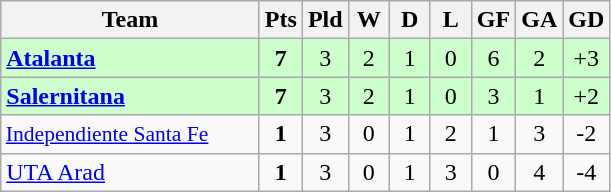<table class=wikitable style="text-align:center">
<tr>
<th width=165>Team</th>
<th width=20>Pts</th>
<th width=20>Pld</th>
<th width=20>W</th>
<th width=20>D</th>
<th width=20>L</th>
<th width=20>GF</th>
<th width=20>GA</th>
<th width=20>GD</th>
</tr>
<tr style="background:#ccffcc">
<td style="text-align:left"><strong> <a href='#'>Atalanta</a></strong></td>
<td><strong>7</strong></td>
<td>3</td>
<td>2</td>
<td>1</td>
<td>0</td>
<td>6</td>
<td>2</td>
<td>+3</td>
</tr>
<tr style="background:#ccffcc">
<td style="text-align:left"><strong> <a href='#'>Salernitana</a></strong></td>
<td><strong>7</strong></td>
<td>3</td>
<td>2</td>
<td>1</td>
<td>0</td>
<td>3</td>
<td>1</td>
<td>+2</td>
</tr>
<tr>
<td style="text-align:left; font-size:90%"> <a href='#'>Independiente Santa Fe</a></td>
<td><strong>1</strong></td>
<td>3</td>
<td>0</td>
<td>1</td>
<td>2</td>
<td>1</td>
<td>3</td>
<td>-2</td>
</tr>
<tr>
<td style="text-align:left"> <a href='#'>UTA Arad</a></td>
<td><strong>1</strong></td>
<td>3</td>
<td>0</td>
<td>1</td>
<td>3</td>
<td>0</td>
<td>4</td>
<td>-4</td>
</tr>
</table>
